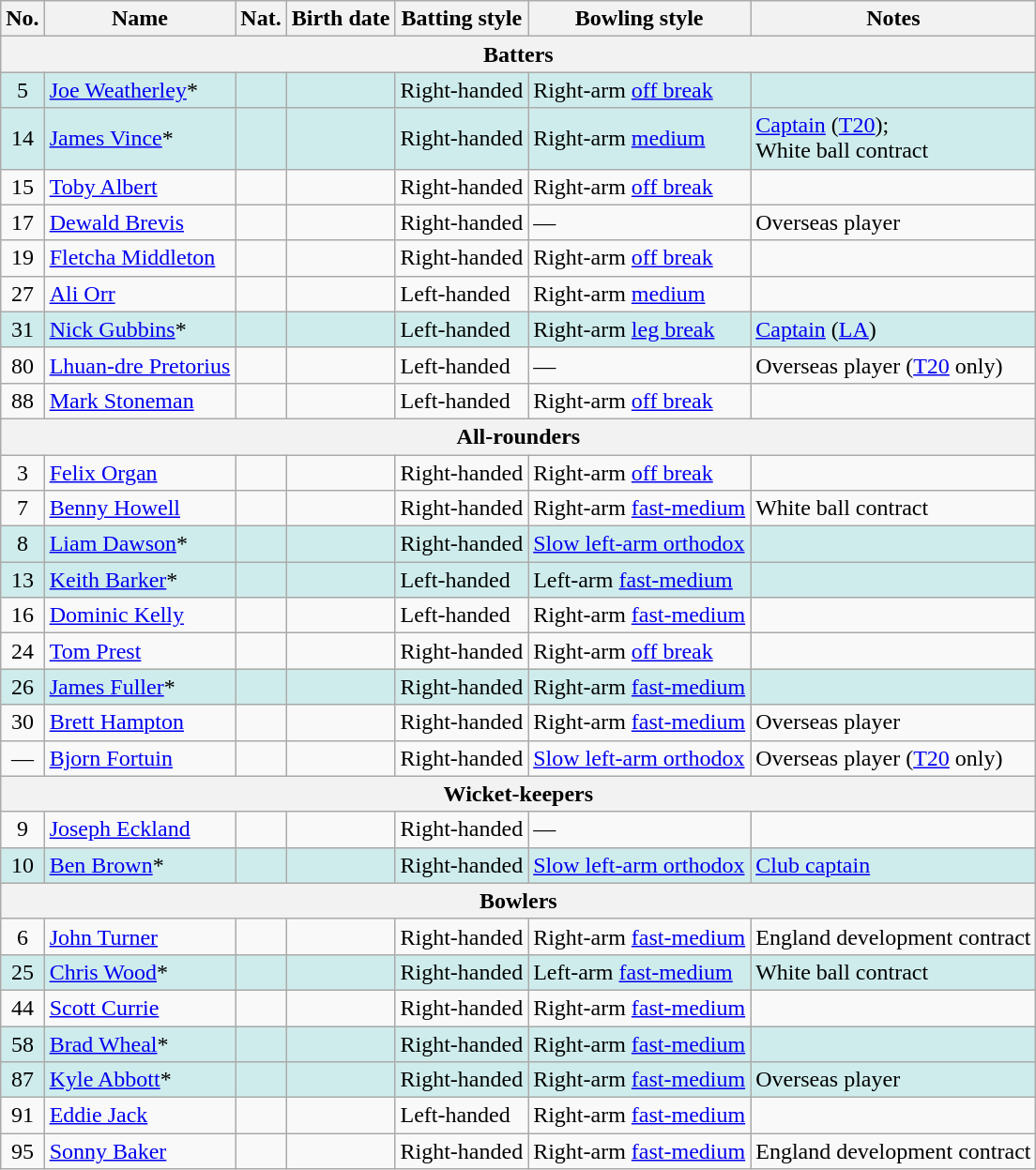<table class="wikitable">
<tr>
<th>No.</th>
<th>Name</th>
<th>Nat.</th>
<th>Birth date</th>
<th>Batting style</th>
<th>Bowling style</th>
<th>Notes</th>
</tr>
<tr>
<th colspan="7">Batters</th>
</tr>
<tr style="background:#cfecec;">
<td style="text-align:center">5</td>
<td><a href='#'>Joe Weatherley</a>*</td>
<td></td>
<td></td>
<td>Right-handed</td>
<td>Right-arm <a href='#'>off break</a></td>
<td></td>
</tr>
<tr style="background:#cfecec;">
<td style="text-align:center">14</td>
<td><a href='#'>James Vince</a>* </td>
<td></td>
<td></td>
<td>Right-handed</td>
<td>Right-arm <a href='#'>medium</a></td>
<td><a href='#'>Captain</a> (<a href='#'>T20</a>); <br> White ball contract</td>
</tr>
<tr>
<td style="text-align:center">15</td>
<td><a href='#'>Toby Albert</a></td>
<td></td>
<td></td>
<td>Right-handed</td>
<td>Right-arm <a href='#'>off break</a></td>
<td></td>
</tr>
<tr>
<td style="text-align:center">17</td>
<td><a href='#'>Dewald Brevis</a> </td>
<td></td>
<td></td>
<td>Right-handed</td>
<td>—</td>
<td>Overseas player</td>
</tr>
<tr>
<td style="text-align:center">19</td>
<td><a href='#'>Fletcha Middleton</a></td>
<td></td>
<td></td>
<td>Right-handed</td>
<td>Right-arm <a href='#'>off break</a></td>
<td></td>
</tr>
<tr>
<td style="text-align:center">27</td>
<td><a href='#'>Ali Orr</a></td>
<td></td>
<td></td>
<td>Left-handed</td>
<td>Right-arm <a href='#'>medium</a></td>
<td></td>
</tr>
<tr style="background:#cfecec;">
<td style="text-align:center">31</td>
<td><a href='#'>Nick Gubbins</a>*</td>
<td></td>
<td></td>
<td>Left-handed</td>
<td>Right-arm <a href='#'>leg break</a></td>
<td><a href='#'>Captain</a> (<a href='#'>LA</a>)</td>
</tr>
<tr>
<td style="text-align:center">80</td>
<td><a href='#'>Lhuan-dre Pretorius</a></td>
<td></td>
<td></td>
<td>Left-handed</td>
<td>—</td>
<td>Overseas player (<a href='#'>T20</a> only)</td>
</tr>
<tr>
<td style="text-align:center">88</td>
<td><a href='#'>Mark Stoneman</a> </td>
<td></td>
<td></td>
<td>Left-handed</td>
<td>Right-arm <a href='#'>off break</a></td>
<td></td>
</tr>
<tr>
<th colspan="7">All-rounders</th>
</tr>
<tr>
<td style="text-align:center">3</td>
<td><a href='#'>Felix Organ</a></td>
<td></td>
<td></td>
<td>Right-handed</td>
<td>Right-arm <a href='#'>off break</a></td>
<td></td>
</tr>
<tr>
<td style="text-align:center">7</td>
<td><a href='#'>Benny Howell</a></td>
<td></td>
<td></td>
<td>Right-handed</td>
<td>Right-arm <a href='#'>fast-medium</a></td>
<td>White ball contract</td>
</tr>
<tr style="background:#cfecec;">
<td style="text-align:center">8</td>
<td><a href='#'>Liam Dawson</a>* </td>
<td></td>
<td></td>
<td>Right-handed</td>
<td><a href='#'>Slow left-arm orthodox</a></td>
<td></td>
</tr>
<tr style="background:#cfecec;">
<td style="text-align:center">13</td>
<td><a href='#'>Keith Barker</a>*</td>
<td></td>
<td></td>
<td>Left-handed</td>
<td>Left-arm <a href='#'>fast-medium</a></td>
<td></td>
</tr>
<tr>
<td style="text-align:center">16</td>
<td><a href='#'>Dominic Kelly</a></td>
<td></td>
<td></td>
<td>Left-handed</td>
<td>Right-arm <a href='#'>fast-medium</a></td>
</tr>
<tr>
<td style="text-align:center">24</td>
<td><a href='#'>Tom Prest</a></td>
<td></td>
<td></td>
<td>Right-handed</td>
<td>Right-arm <a href='#'>off break</a></td>
<td></td>
</tr>
<tr style="background:#cfecec;">
<td style="text-align:center">26</td>
<td><a href='#'>James Fuller</a>*</td>
<td></td>
<td></td>
<td>Right-handed</td>
<td>Right-arm <a href='#'>fast-medium</a></td>
<td></td>
</tr>
<tr>
<td style="text-align:center">30</td>
<td><a href='#'>Brett Hampton</a></td>
<td></td>
<td></td>
<td>Right-handed</td>
<td>Right-arm <a href='#'>fast-medium</a></td>
<td>Overseas player</td>
</tr>
<tr>
<td style="text-align:center">—</td>
<td><a href='#'>Bjorn Fortuin</a> </td>
<td></td>
<td></td>
<td>Right-handed</td>
<td><a href='#'>Slow left-arm orthodox</a></td>
<td>Overseas player (<a href='#'>T20</a> only)</td>
</tr>
<tr>
<th colspan="7">Wicket-keepers</th>
</tr>
<tr>
<td style="text-align:center">9</td>
<td><a href='#'>Joseph Eckland</a></td>
<td></td>
<td></td>
<td>Right-handed</td>
<td>—</td>
<td></td>
</tr>
<tr style="background:#cfecec;">
<td style="text-align:center">10</td>
<td><a href='#'>Ben Brown</a>*</td>
<td></td>
<td></td>
<td>Right-handed</td>
<td><a href='#'>Slow left-arm orthodox</a></td>
<td><a href='#'>Club captain</a></td>
</tr>
<tr>
<th colspan="7">Bowlers</th>
</tr>
<tr>
<td style="text-align:center">6</td>
<td><a href='#'>John Turner</a> </td>
<td></td>
<td></td>
<td>Right-handed</td>
<td>Right-arm <a href='#'>fast-medium</a></td>
<td>England development contract</td>
</tr>
<tr style="background:#cfecec;">
<td style="text-align:center">25</td>
<td><a href='#'>Chris Wood</a>*</td>
<td></td>
<td></td>
<td>Right-handed</td>
<td>Left-arm <a href='#'>fast-medium</a></td>
<td>White ball contract</td>
</tr>
<tr>
<td style="text-align:center">44</td>
<td><a href='#'>Scott Currie</a> </td>
<td></td>
<td></td>
<td>Right-handed</td>
<td>Right-arm <a href='#'>fast-medium</a></td>
<td></td>
</tr>
<tr style="background:#cfecec;">
<td style="text-align:center">58</td>
<td><a href='#'>Brad Wheal</a>* </td>
<td></td>
<td></td>
<td>Right-handed</td>
<td>Right-arm <a href='#'>fast-medium</a></td>
<td></td>
</tr>
<tr style="background:#cfecec;">
<td style="text-align:center">87</td>
<td><a href='#'>Kyle Abbott</a>* </td>
<td></td>
<td></td>
<td>Right-handed</td>
<td>Right-arm <a href='#'>fast-medium</a></td>
<td>Overseas player</td>
</tr>
<tr>
<td style="text-align:center">91</td>
<td><a href='#'>Eddie Jack</a></td>
<td></td>
<td></td>
<td>Left-handed</td>
<td>Right-arm <a href='#'>fast-medium</a></td>
<td></td>
</tr>
<tr>
<td style="text-align:center">95</td>
<td><a href='#'>Sonny Baker</a></td>
<td></td>
<td></td>
<td>Right-handed</td>
<td>Right-arm <a href='#'>fast-medium</a></td>
<td>England development contract</td>
</tr>
</table>
